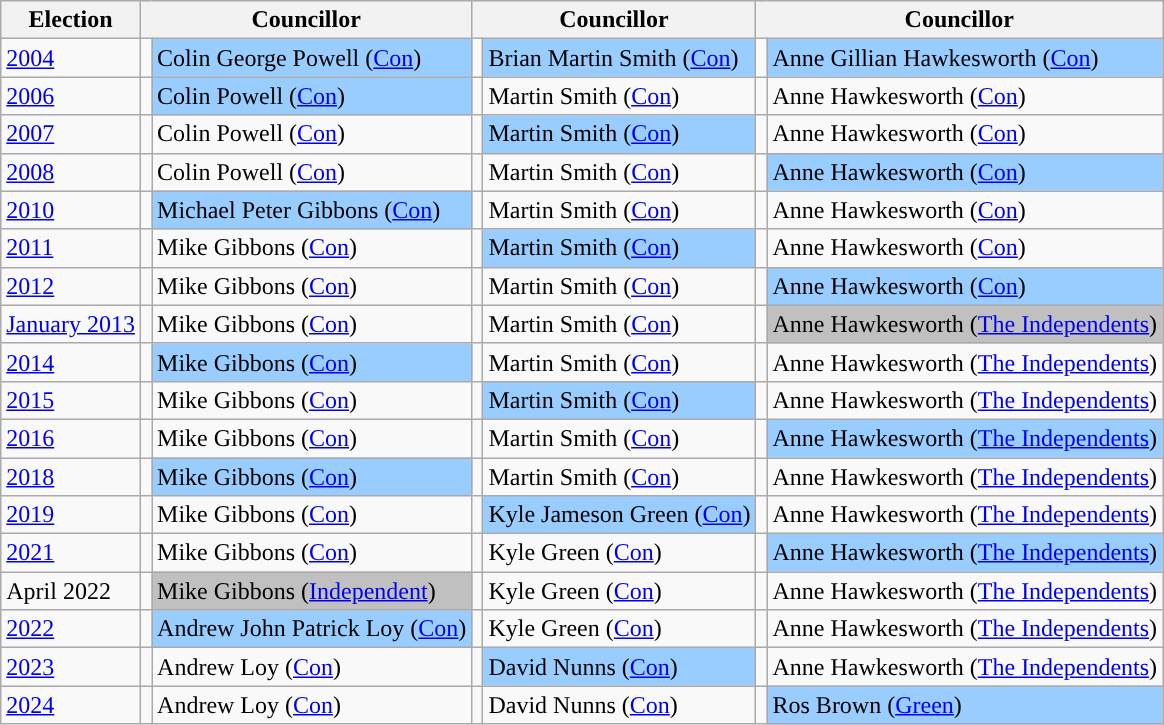<table class="wikitable">
<tr>
<th>Election</th>
<th colspan="2">Councillor</th>
<th colspan="2">Councillor</th>
<th colspan="2">Councillor</th>
</tr>
<tr>
<td><a href='#'>2004</a></td>
<td style="background-color: "></td>
<td bgcolor="#99CCFF">Colin George Powell (<a href='#'>Con</a>)</td>
<td style="background-color: "></td>
<td bgcolor="#99CCFF">Brian Martin Smith (<a href='#'>Con</a>)</td>
<td style="background-color: "></td>
<td bgcolor="#99CCFF">Anne Gillian Hawkesworth (<a href='#'>Con</a>)</td>
</tr>
<tr>
<td><a href='#'>2006</a></td>
<td style="background-color: "></td>
<td bgcolor="#99CCFF">Colin Powell (<a href='#'>Con</a>)</td>
<td style="background-color: "></td>
<td>Martin Smith (<a href='#'>Con</a>)</td>
<td style="background-color: "></td>
<td>Anne Hawkesworth (<a href='#'>Con</a>)</td>
</tr>
<tr>
<td><a href='#'>2007</a></td>
<td style="background-color: "></td>
<td>Colin Powell (<a href='#'>Con</a>)</td>
<td style="background-color: "></td>
<td bgcolor="#99CCFF">Martin Smith (<a href='#'>Con</a>)</td>
<td style="background-color: "></td>
<td>Anne Hawkesworth (<a href='#'>Con</a>)</td>
</tr>
<tr>
<td><a href='#'>2008</a></td>
<td style="background-color: "></td>
<td>Colin Powell (<a href='#'>Con</a>)</td>
<td style="background-color: "></td>
<td>Martin Smith (<a href='#'>Con</a>)</td>
<td style="background-color: "></td>
<td bgcolor="#99CCFF">Anne Hawkesworth (<a href='#'>Con</a>)</td>
</tr>
<tr>
<td><a href='#'>2010</a></td>
<td style="background-color: "></td>
<td bgcolor="#99CCFF">Michael Peter Gibbons (<a href='#'>Con</a>)</td>
<td style="background-color: "></td>
<td>Martin Smith (<a href='#'>Con</a>)</td>
<td style="background-color: "></td>
<td>Anne Hawkesworth (<a href='#'>Con</a>)</td>
</tr>
<tr>
<td><a href='#'>2011</a></td>
<td style="background-color: "></td>
<td>Mike Gibbons (<a href='#'>Con</a>)</td>
<td style="background-color: "></td>
<td bgcolor="#99CCFF">Martin Smith (<a href='#'>Con</a>)</td>
<td style="background-color: "></td>
<td>Anne Hawkesworth (<a href='#'>Con</a>)</td>
</tr>
<tr>
<td><a href='#'>2012</a></td>
<td style="background-color: "></td>
<td>Mike Gibbons (<a href='#'>Con</a>)</td>
<td style="background-color: "></td>
<td>Martin Smith (<a href='#'>Con</a>)</td>
<td style="background-color: "></td>
<td bgcolor="#99CCFF">Anne Hawkesworth (<a href='#'>Con</a>)</td>
</tr>
<tr>
<td><a href='#'>January 2013</a></td>
<td style="background-color: "></td>
<td>Mike Gibbons (<a href='#'>Con</a>)</td>
<td style="background-color: "></td>
<td>Martin Smith (<a href='#'>Con</a>)</td>
<td style="background-color: "></td>
<td bgcolor="#C0C0C0">Anne Hawkesworth (<a href='#'>The Independents</a>)</td>
</tr>
<tr>
<td><a href='#'>2014</a></td>
<td style="background-color: "></td>
<td bgcolor="#99CCFF">Mike Gibbons (<a href='#'>Con</a>)</td>
<td style="background-color: "></td>
<td>Martin Smith (<a href='#'>Con</a>)</td>
<td style="background-color: "></td>
<td>Anne Hawkesworth (<a href='#'>The Independents</a>)</td>
</tr>
<tr>
<td><a href='#'>2015</a></td>
<td style="background-color: "></td>
<td>Mike Gibbons (<a href='#'>Con</a>)</td>
<td style="background-color: "></td>
<td bgcolor="#99CCFF">Martin Smith (<a href='#'>Con</a>)</td>
<td style="background-color: "></td>
<td>Anne Hawkesworth (<a href='#'>The Independents</a>)</td>
</tr>
<tr>
<td><a href='#'>2016</a></td>
<td style="background-color: "></td>
<td>Mike Gibbons (<a href='#'>Con</a>)</td>
<td style="background-color: "></td>
<td>Martin Smith (<a href='#'>Con</a>)</td>
<td style="background-color: "></td>
<td bgcolor="#99CCFF">Anne Hawkesworth (<a href='#'>The Independents</a>)</td>
</tr>
<tr>
<td><a href='#'>2018</a></td>
<td style="background-color: "></td>
<td bgcolor="#99CCFF">Mike Gibbons (<a href='#'>Con</a>)</td>
<td style="background-color: "></td>
<td>Martin Smith (<a href='#'>Con</a>)</td>
<td style="background-color: "></td>
<td>Anne Hawkesworth (<a href='#'>The Independents</a>)</td>
</tr>
<tr>
<td><a href='#'>2019</a></td>
<td style="background-color: "></td>
<td>Mike Gibbons (<a href='#'>Con</a>)</td>
<td style="background-color: "></td>
<td bgcolor="#99CCFF">Kyle Jameson Green (<a href='#'>Con</a>)</td>
<td style="background-color: "></td>
<td>Anne Hawkesworth (<a href='#'>The Independents</a>)</td>
</tr>
<tr>
<td><a href='#'>2021</a></td>
<td style="background-color: "></td>
<td>Mike Gibbons (<a href='#'>Con</a>)</td>
<td style="background-color: "></td>
<td>Kyle Green (<a href='#'>Con</a>)</td>
<td style="background-color: "></td>
<td bgcolor="#99CCFF">Anne Hawkesworth (<a href='#'>The Independents</a>)</td>
</tr>
<tr>
<td>April 2022</td>
<td style="background-color: "></td>
<td bgcolor="#C0C0C0">Mike Gibbons (<a href='#'>Independent</a>)</td>
<td style="background-color: "></td>
<td>Kyle Green (<a href='#'>Con</a>)</td>
<td style="background-color: "></td>
<td>Anne Hawkesworth (<a href='#'>The Independents</a>)</td>
</tr>
<tr>
<td><a href='#'>2022</a></td>
<td style="background-color: "></td>
<td bgcolor="#99CCFF">Andrew John Patrick Loy (<a href='#'>Con</a>)</td>
<td style="background-color: "></td>
<td>Kyle Green (<a href='#'>Con</a>)</td>
<td style="background-color: "></td>
<td>Anne Hawkesworth (<a href='#'>The Independents</a>)</td>
</tr>
<tr>
<td><a href='#'>2023</a></td>
<td style="background-color: "></td>
<td>Andrew Loy (<a href='#'>Con</a>)</td>
<td style="background-color: "></td>
<td bgcolor="#99CCFF">David Nunns (<a href='#'>Con</a>)</td>
<td style="background-color: "></td>
<td>Anne Hawkesworth (<a href='#'>The Independents</a>)</td>
</tr>
<tr>
<td><a href='#'>2024</a></td>
<td style="background-color: "></td>
<td>Andrew Loy (<a href='#'>Con</a>)</td>
<td style="background-color: "></td>
<td>David Nunns (<a href='#'>Con</a>)</td>
<td style="background-color: "></td>
<td bgcolor="#99CCFF">Ros Brown (<a href='#'>Green</a>)</td>
</tr>
</table>
